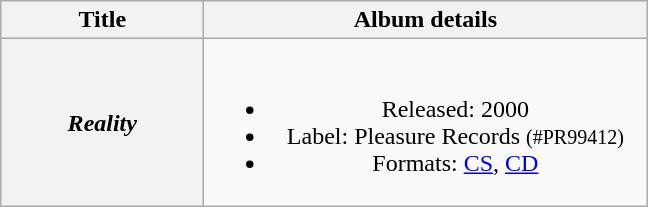<table class="wikitable plainrowheaders" style="text-align:center;">
<tr>
<th style="width:8em;">Title</th>
<th style="width:18em;">Album details</th>
</tr>
<tr>
<th scope="row"><em>Reality</em></th>
<td><br><ul><li>Released: 2000</li><li>Label: Pleasure Records <small>(#PR99412)</small></li><li>Formats: <a href='#'>CS</a>, <a href='#'>CD</a></li></ul></td>
</tr>
</table>
